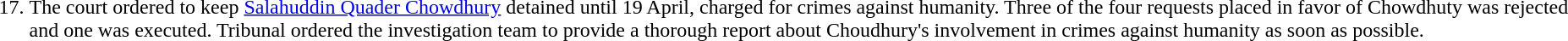<table>
<tr valign=top>
<td>17.</td>
<td>The court ordered to keep <a href='#'>Salahuddin Quader Chowdhury</a> detained until 19 April, charged for crimes against humanity. Three of the four requests placed in favor of Chowdhuty was rejected and one was executed. Tribunal ordered the investigation team to provide a thorough report about Choudhury's involvement in crimes against humanity as soon as possible.</td>
</tr>
</table>
